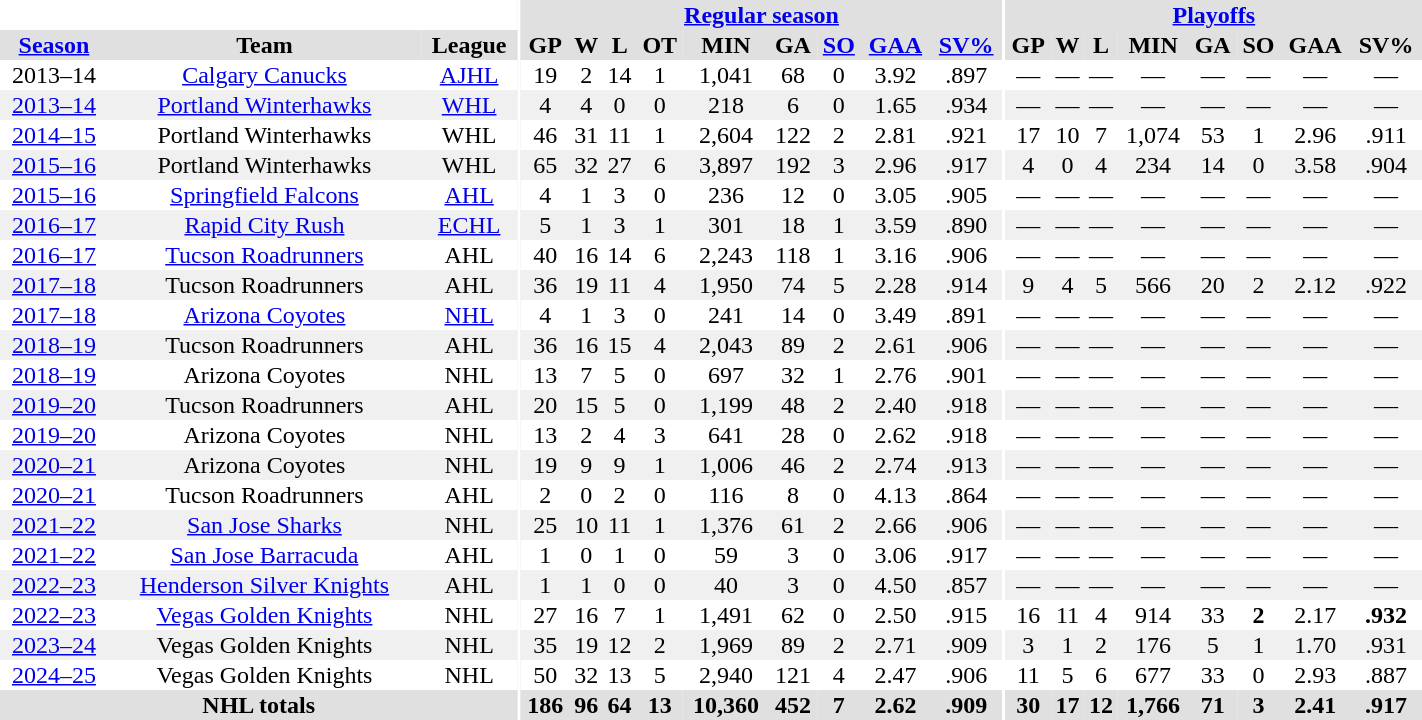<table border="0" cellpadding="1" cellspacing="0" style="text-align:center; width:75%;">
<tr bgcolor="#e0e0e0">
<th colspan="3" bgcolor="#ffffff"></th>
<th rowspan="99" bgcolor="#ffffff"></th>
<th colspan="9" bgcolor="#e0e0e0"><a href='#'>Regular season</a></th>
<th rowspan="99" bgcolor="#ffffff"></th>
<th colspan="8" bgcolor="#e0e0e0"><a href='#'>Playoffs</a></th>
</tr>
<tr bgcolor="#e0e0e0">
<th><a href='#'>Season</a></th>
<th>Team</th>
<th>League</th>
<th>GP</th>
<th>W</th>
<th>L</th>
<th>OT</th>
<th>MIN</th>
<th>GA</th>
<th><a href='#'>SO</a></th>
<th><a href='#'>GAA</a></th>
<th><a href='#'>SV%</a></th>
<th>GP</th>
<th>W</th>
<th>L</th>
<th>MIN</th>
<th>GA</th>
<th>SO</th>
<th>GAA</th>
<th>SV%</th>
</tr>
<tr>
<td 2013–14 AJHL season>2013–14</td>
<td><a href='#'>Calgary Canucks</a></td>
<td><a href='#'>AJHL</a></td>
<td>19</td>
<td>2</td>
<td>14</td>
<td>1</td>
<td>1,041</td>
<td>68</td>
<td>0</td>
<td>3.92</td>
<td>.897</td>
<td>—</td>
<td>—</td>
<td>—</td>
<td>—</td>
<td>—</td>
<td>—</td>
<td>—</td>
<td>—</td>
</tr>
<tr bgcolor="#f0f0f0">
<td><a href='#'>2013–14</a></td>
<td><a href='#'>Portland Winterhawks</a></td>
<td><a href='#'>WHL</a></td>
<td>4</td>
<td>4</td>
<td>0</td>
<td>0</td>
<td>218</td>
<td>6</td>
<td>0</td>
<td>1.65</td>
<td>.934</td>
<td>—</td>
<td>—</td>
<td>—</td>
<td>—</td>
<td>—</td>
<td>—</td>
<td>—</td>
<td>—</td>
</tr>
<tr>
<td><a href='#'>2014–15</a></td>
<td>Portland Winterhawks</td>
<td>WHL</td>
<td>46</td>
<td>31</td>
<td>11</td>
<td>1</td>
<td>2,604</td>
<td>122</td>
<td>2</td>
<td>2.81</td>
<td>.921</td>
<td>17</td>
<td>10</td>
<td>7</td>
<td>1,074</td>
<td>53</td>
<td>1</td>
<td>2.96</td>
<td>.911</td>
</tr>
<tr bgcolor="#f0f0f0">
<td><a href='#'>2015–16</a></td>
<td>Portland Winterhawks</td>
<td>WHL</td>
<td>65</td>
<td>32</td>
<td>27</td>
<td>6</td>
<td>3,897</td>
<td>192</td>
<td>3</td>
<td>2.96</td>
<td>.917</td>
<td>4</td>
<td>0</td>
<td>4</td>
<td>234</td>
<td>14</td>
<td>0</td>
<td>3.58</td>
<td>.904</td>
</tr>
<tr>
<td><a href='#'>2015–16</a></td>
<td><a href='#'>Springfield Falcons</a></td>
<td><a href='#'>AHL</a></td>
<td>4</td>
<td>1</td>
<td>3</td>
<td>0</td>
<td>236</td>
<td>12</td>
<td>0</td>
<td>3.05</td>
<td>.905</td>
<td>—</td>
<td>—</td>
<td>—</td>
<td>—</td>
<td>—</td>
<td>—</td>
<td>—</td>
<td>—</td>
</tr>
<tr bgcolor="#f0f0f0">
<td><a href='#'>2016–17</a></td>
<td><a href='#'>Rapid City Rush</a></td>
<td><a href='#'>ECHL</a></td>
<td>5</td>
<td>1</td>
<td>3</td>
<td>1</td>
<td>301</td>
<td>18</td>
<td>1</td>
<td>3.59</td>
<td>.890</td>
<td>—</td>
<td>—</td>
<td>—</td>
<td>—</td>
<td>—</td>
<td>—</td>
<td>—</td>
<td>—</td>
</tr>
<tr>
<td><a href='#'>2016–17</a></td>
<td><a href='#'>Tucson Roadrunners</a></td>
<td>AHL</td>
<td>40</td>
<td>16</td>
<td>14</td>
<td>6</td>
<td>2,243</td>
<td>118</td>
<td>1</td>
<td>3.16</td>
<td>.906</td>
<td>—</td>
<td>—</td>
<td>—</td>
<td>—</td>
<td>—</td>
<td>—</td>
<td>—</td>
<td>—</td>
</tr>
<tr bgcolor="#f0f0f0">
<td><a href='#'>2017–18</a></td>
<td>Tucson Roadrunners</td>
<td>AHL</td>
<td>36</td>
<td>19</td>
<td>11</td>
<td>4</td>
<td>1,950</td>
<td>74</td>
<td>5</td>
<td>2.28</td>
<td>.914</td>
<td>9</td>
<td>4</td>
<td>5</td>
<td>566</td>
<td>20</td>
<td>2</td>
<td>2.12</td>
<td>.922</td>
</tr>
<tr>
<td><a href='#'>2017–18</a></td>
<td><a href='#'>Arizona Coyotes</a></td>
<td><a href='#'>NHL</a></td>
<td>4</td>
<td>1</td>
<td>3</td>
<td>0</td>
<td>241</td>
<td>14</td>
<td>0</td>
<td>3.49</td>
<td>.891</td>
<td>—</td>
<td>—</td>
<td>—</td>
<td>—</td>
<td>—</td>
<td>—</td>
<td>—</td>
<td>—</td>
</tr>
<tr bgcolor="#f0f0f0">
<td><a href='#'>2018–19</a></td>
<td>Tucson Roadrunners</td>
<td>AHL</td>
<td>36</td>
<td>16</td>
<td>15</td>
<td>4</td>
<td>2,043</td>
<td>89</td>
<td>2</td>
<td>2.61</td>
<td>.906</td>
<td>—</td>
<td>—</td>
<td>—</td>
<td>—</td>
<td>—</td>
<td>—</td>
<td>—</td>
<td>—</td>
</tr>
<tr>
<td><a href='#'>2018–19</a></td>
<td>Arizona Coyotes</td>
<td>NHL</td>
<td>13</td>
<td>7</td>
<td>5</td>
<td>0</td>
<td>697</td>
<td>32</td>
<td>1</td>
<td>2.76</td>
<td>.901</td>
<td>—</td>
<td>—</td>
<td>—</td>
<td>—</td>
<td>—</td>
<td>—</td>
<td>—</td>
<td>—</td>
</tr>
<tr bgcolor="#f0f0f0">
<td><a href='#'>2019–20</a></td>
<td>Tucson Roadrunners</td>
<td>AHL</td>
<td>20</td>
<td>15</td>
<td>5</td>
<td>0</td>
<td>1,199</td>
<td>48</td>
<td>2</td>
<td>2.40</td>
<td>.918</td>
<td>—</td>
<td>—</td>
<td>—</td>
<td>—</td>
<td>—</td>
<td>—</td>
<td>—</td>
<td>—</td>
</tr>
<tr>
<td><a href='#'>2019–20</a></td>
<td>Arizona Coyotes</td>
<td>NHL</td>
<td>13</td>
<td>2</td>
<td>4</td>
<td>3</td>
<td>641</td>
<td>28</td>
<td>0</td>
<td>2.62</td>
<td>.918</td>
<td>—</td>
<td>—</td>
<td>—</td>
<td>—</td>
<td>—</td>
<td>—</td>
<td>—</td>
<td>—</td>
</tr>
<tr bgcolor="#f0f0f0">
<td><a href='#'>2020–21</a></td>
<td>Arizona Coyotes</td>
<td>NHL</td>
<td>19</td>
<td>9</td>
<td>9</td>
<td>1</td>
<td>1,006</td>
<td>46</td>
<td>2</td>
<td>2.74</td>
<td>.913</td>
<td>—</td>
<td>—</td>
<td>—</td>
<td>—</td>
<td>—</td>
<td>—</td>
<td>—</td>
<td>—</td>
</tr>
<tr>
<td><a href='#'>2020–21</a></td>
<td>Tucson Roadrunners</td>
<td>AHL</td>
<td>2</td>
<td>0</td>
<td>2</td>
<td>0</td>
<td>116</td>
<td>8</td>
<td>0</td>
<td>4.13</td>
<td>.864</td>
<td>—</td>
<td>—</td>
<td>—</td>
<td>—</td>
<td>—</td>
<td>—</td>
<td>—</td>
<td>—</td>
</tr>
<tr bgcolor="#f0f0f0">
<td><a href='#'>2021–22</a></td>
<td><a href='#'>San Jose Sharks</a></td>
<td>NHL</td>
<td>25</td>
<td>10</td>
<td>11</td>
<td>1</td>
<td>1,376</td>
<td>61</td>
<td>2</td>
<td>2.66</td>
<td>.906</td>
<td>—</td>
<td>—</td>
<td>—</td>
<td>—</td>
<td>—</td>
<td>—</td>
<td>—</td>
<td>—</td>
</tr>
<tr>
<td><a href='#'>2021–22</a></td>
<td><a href='#'>San Jose Barracuda</a></td>
<td>AHL</td>
<td>1</td>
<td>0</td>
<td>1</td>
<td>0</td>
<td>59</td>
<td>3</td>
<td>0</td>
<td>3.06</td>
<td>.917</td>
<td>—</td>
<td>—</td>
<td>—</td>
<td>—</td>
<td>—</td>
<td>—</td>
<td>—</td>
<td>—</td>
</tr>
<tr bgcolor="#f0f0f0">
<td><a href='#'>2022–23</a></td>
<td><a href='#'>Henderson Silver Knights</a></td>
<td>AHL</td>
<td>1</td>
<td>1</td>
<td>0</td>
<td>0</td>
<td>40</td>
<td>3</td>
<td>0</td>
<td>4.50</td>
<td>.857</td>
<td>—</td>
<td>—</td>
<td>—</td>
<td>—</td>
<td>—</td>
<td>—</td>
<td>—</td>
<td>—</td>
</tr>
<tr>
<td><a href='#'>2022–23</a></td>
<td><a href='#'>Vegas Golden Knights</a></td>
<td>NHL</td>
<td>27</td>
<td>16</td>
<td>7</td>
<td>1</td>
<td>1,491</td>
<td>62</td>
<td>0</td>
<td>2.50</td>
<td>.915</td>
<td>16</td>
<td>11</td>
<td>4</td>
<td>914</td>
<td>33</td>
<td><strong>2</strong></td>
<td>2.17</td>
<td><strong>.932</strong></td>
</tr>
<tr bgcolor="#f0f0f0">
<td><a href='#'>2023–24</a></td>
<td>Vegas Golden Knights</td>
<td>NHL</td>
<td>35</td>
<td>19</td>
<td>12</td>
<td>2</td>
<td>1,969</td>
<td>89</td>
<td>2</td>
<td>2.71</td>
<td>.909</td>
<td>3</td>
<td>1</td>
<td>2</td>
<td>176</td>
<td>5</td>
<td>1</td>
<td>1.70</td>
<td>.931</td>
</tr>
<tr>
<td><a href='#'>2024–25</a></td>
<td>Vegas Golden Knights</td>
<td>NHL</td>
<td>50</td>
<td>32</td>
<td>13</td>
<td>5</td>
<td>2,940</td>
<td>121</td>
<td>4</td>
<td>2.47</td>
<td>.906</td>
<td>11</td>
<td>5</td>
<td>6</td>
<td>677</td>
<td>33</td>
<td>0</td>
<td>2.93</td>
<td>.887</td>
</tr>
<tr bgcolor="#e0e0e0">
<th colspan="3">NHL totals</th>
<th>186</th>
<th>96</th>
<th>64</th>
<th>13</th>
<th>10,360</th>
<th>452</th>
<th>7</th>
<th>2.62</th>
<th>.909</th>
<th>30</th>
<th>17</th>
<th>12</th>
<th>1,766</th>
<th>71</th>
<th>3</th>
<th>2.41</th>
<th>.917</th>
</tr>
</table>
